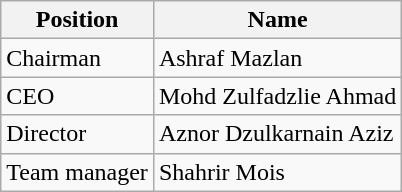<table class="wikitable">
<tr>
<th>Position</th>
<th>Name</th>
</tr>
<tr>
<td>Chairman</td>
<td> Ashraf Mazlan</td>
</tr>
<tr>
<td>CEO</td>
<td> Mohd Zulfadzlie Ahmad</td>
</tr>
<tr>
<td>Director</td>
<td> Aznor Dzulkarnain Aziz</td>
</tr>
<tr>
<td>Team manager</td>
<td> Shahrir Mois</td>
</tr>
</table>
